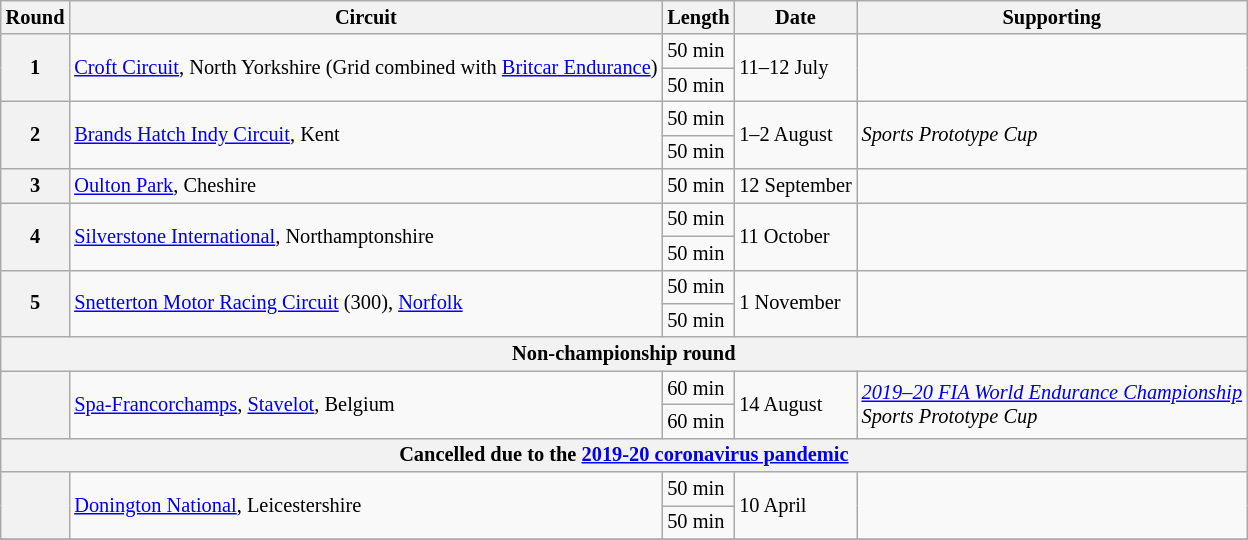<table class="wikitable" style="font-size: 85%;">
<tr>
<th>Round</th>
<th>Circuit</th>
<th>Length</th>
<th>Date</th>
<th>Supporting</th>
</tr>
<tr>
<th rowspan=2>1</th>
<td rowspan=2><a href='#'>Croft Circuit</a>, North Yorkshire (Grid combined with <a href='#'>Britcar Endurance</a>)</td>
<td>50 min</td>
<td rowspan=2>11–12 July</td>
<td rowspan=2></td>
</tr>
<tr>
<td>50 min</td>
</tr>
<tr>
<th rowspan=2>2</th>
<td rowspan=2><a href='#'>Brands Hatch Indy Circuit</a>, Kent</td>
<td>50 min</td>
<td rowspan=2>1–2 August</td>
<td rowspan=2><em>Sports Prototype Cup</em></td>
</tr>
<tr>
<td>50 min</td>
</tr>
<tr>
<th>3</th>
<td><a href='#'>Oulton Park</a>, Cheshire</td>
<td>50 min</td>
<td>12 September</td>
<td></td>
</tr>
<tr>
<th rowspan=2>4</th>
<td rowspan=2><a href='#'>Silverstone International</a>, Northamptonshire</td>
<td>50 min</td>
<td rowspan=2>11 October</td>
<td rowspan=2></td>
</tr>
<tr>
<td>50 min</td>
</tr>
<tr>
<th rowspan=2>5</th>
<td rowspan=2><a href='#'>Snetterton Motor Racing Circuit</a> (300), <a href='#'>Norfolk</a></td>
<td>50 min</td>
<td rowspan=2>1 November</td>
<td rowspan=2></td>
</tr>
<tr>
<td>50 min</td>
</tr>
<tr>
<th colspan=5>Non-championship round</th>
</tr>
<tr>
<th rowspan=2></th>
<td rowspan=2><a href='#'>Spa-Francorchamps</a>, <a href='#'>Stavelot</a>, Belgium</td>
<td>60 min</td>
<td rowspan=2>14 August</td>
<td rowspan=2><em><a href='#'>2019–20 FIA World Endurance Championship</a></em><br><em>Sports Prototype Cup</em></td>
</tr>
<tr>
<td>60 min</td>
</tr>
<tr>
<th colspan=5>Cancelled due to the <a href='#'>2019-20 coronavirus pandemic</a></th>
</tr>
<tr>
<th rowspan=2></th>
<td rowspan=2><a href='#'>Donington National</a>, Leicestershire</td>
<td>50 min</td>
<td rowspan=2>10 April</td>
<td rowspan=2></td>
</tr>
<tr>
<td>50 min</td>
</tr>
<tr>
</tr>
</table>
